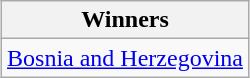<table class=wikitable style="text-align:center; margin:auto">
<tr>
<th>Winners</th>
</tr>
<tr>
<td> <a href='#'>Bosnia and Herzegovina</a></td>
</tr>
</table>
